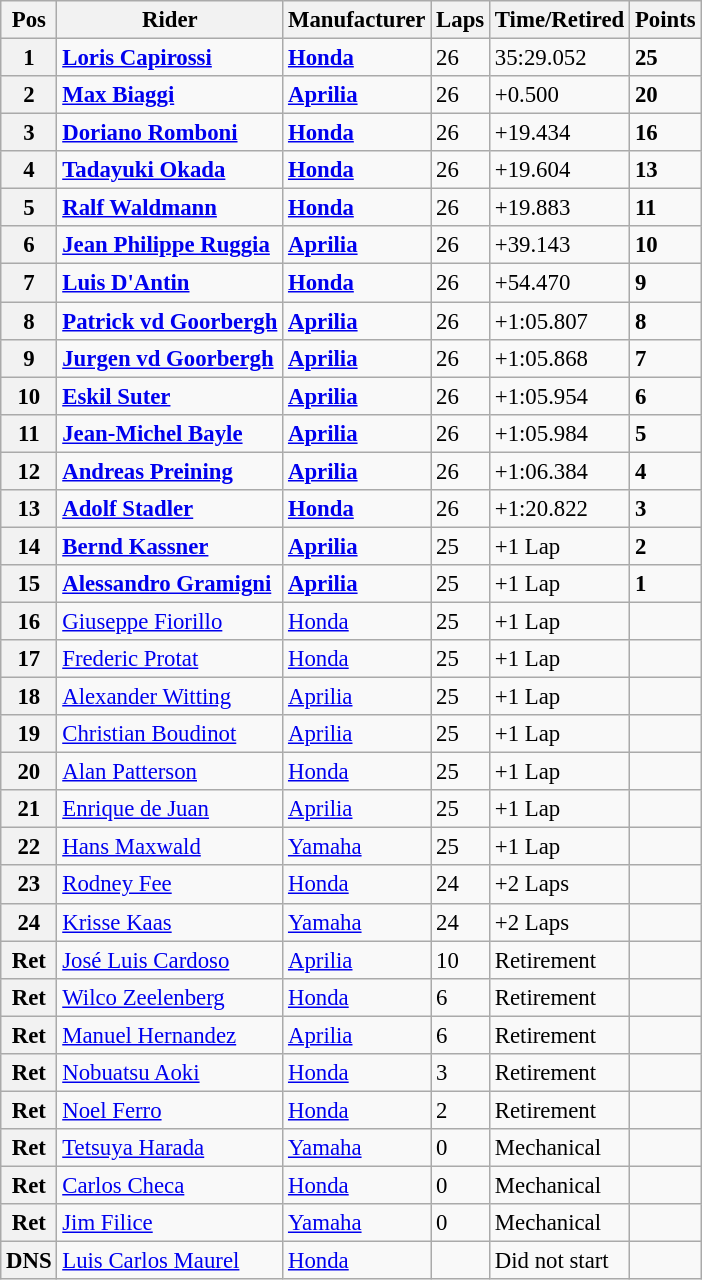<table class="wikitable" style="font-size: 95%;">
<tr>
<th>Pos</th>
<th>Rider</th>
<th>Manufacturer</th>
<th>Laps</th>
<th>Time/Retired</th>
<th>Points</th>
</tr>
<tr>
<th>1</th>
<td> <strong><a href='#'>Loris Capirossi</a></strong></td>
<td><strong><a href='#'>Honda</a></strong></td>
<td>26</td>
<td>35:29.052</td>
<td><strong>25</strong></td>
</tr>
<tr>
<th>2</th>
<td> <strong><a href='#'>Max Biaggi</a></strong></td>
<td><strong><a href='#'>Aprilia</a></strong></td>
<td>26</td>
<td>+0.500</td>
<td><strong>20</strong></td>
</tr>
<tr>
<th>3</th>
<td> <strong><a href='#'>Doriano Romboni</a></strong></td>
<td><strong><a href='#'>Honda</a></strong></td>
<td>26</td>
<td>+19.434</td>
<td><strong>16</strong></td>
</tr>
<tr>
<th>4</th>
<td> <strong><a href='#'>Tadayuki Okada</a></strong></td>
<td><strong><a href='#'>Honda</a></strong></td>
<td>26</td>
<td>+19.604</td>
<td><strong>13</strong></td>
</tr>
<tr>
<th>5</th>
<td> <strong><a href='#'>Ralf Waldmann</a></strong></td>
<td><strong><a href='#'>Honda</a></strong></td>
<td>26</td>
<td>+19.883</td>
<td><strong>11</strong></td>
</tr>
<tr>
<th>6</th>
<td> <strong><a href='#'>Jean Philippe Ruggia</a></strong></td>
<td><strong><a href='#'>Aprilia</a></strong></td>
<td>26</td>
<td>+39.143</td>
<td><strong>10</strong></td>
</tr>
<tr>
<th>7</th>
<td> <strong><a href='#'>Luis D'Antin</a></strong></td>
<td><strong><a href='#'>Honda</a></strong></td>
<td>26</td>
<td>+54.470</td>
<td><strong>9</strong></td>
</tr>
<tr>
<th>8</th>
<td> <strong><a href='#'>Patrick vd Goorbergh</a></strong></td>
<td><strong><a href='#'>Aprilia</a></strong></td>
<td>26</td>
<td>+1:05.807</td>
<td><strong>8</strong></td>
</tr>
<tr>
<th>9</th>
<td> <strong><a href='#'>Jurgen vd Goorbergh</a></strong></td>
<td><strong><a href='#'>Aprilia</a></strong></td>
<td>26</td>
<td>+1:05.868</td>
<td><strong>7</strong></td>
</tr>
<tr>
<th>10</th>
<td> <strong><a href='#'>Eskil Suter</a></strong></td>
<td><strong><a href='#'>Aprilia</a></strong></td>
<td>26</td>
<td>+1:05.954</td>
<td><strong>6</strong></td>
</tr>
<tr>
<th>11</th>
<td> <strong><a href='#'>Jean-Michel Bayle</a></strong></td>
<td><strong><a href='#'>Aprilia</a></strong></td>
<td>26</td>
<td>+1:05.984</td>
<td><strong>5</strong></td>
</tr>
<tr>
<th>12</th>
<td> <strong><a href='#'>Andreas Preining</a></strong></td>
<td><strong><a href='#'>Aprilia</a></strong></td>
<td>26</td>
<td>+1:06.384</td>
<td><strong>4</strong></td>
</tr>
<tr>
<th>13</th>
<td> <strong><a href='#'>Adolf Stadler</a></strong></td>
<td><strong><a href='#'>Honda</a></strong></td>
<td>26</td>
<td>+1:20.822</td>
<td><strong>3</strong></td>
</tr>
<tr>
<th>14</th>
<td> <strong><a href='#'>Bernd Kassner</a></strong></td>
<td><strong><a href='#'>Aprilia</a></strong></td>
<td>25</td>
<td>+1 Lap</td>
<td><strong>2</strong></td>
</tr>
<tr>
<th>15</th>
<td> <strong><a href='#'>Alessandro Gramigni</a></strong></td>
<td><strong><a href='#'>Aprilia</a></strong></td>
<td>25</td>
<td>+1 Lap</td>
<td><strong>1</strong></td>
</tr>
<tr>
<th>16</th>
<td> <a href='#'>Giuseppe Fiorillo</a></td>
<td><a href='#'>Honda</a></td>
<td>25</td>
<td>+1 Lap</td>
<td></td>
</tr>
<tr>
<th>17</th>
<td> <a href='#'>Frederic Protat</a></td>
<td><a href='#'>Honda</a></td>
<td>25</td>
<td>+1 Lap</td>
<td></td>
</tr>
<tr>
<th>18</th>
<td> <a href='#'>Alexander Witting</a></td>
<td><a href='#'>Aprilia</a></td>
<td>25</td>
<td>+1 Lap</td>
<td></td>
</tr>
<tr>
<th>19</th>
<td> <a href='#'>Christian Boudinot</a></td>
<td><a href='#'>Aprilia</a></td>
<td>25</td>
<td>+1 Lap</td>
<td></td>
</tr>
<tr>
<th>20</th>
<td> <a href='#'>Alan Patterson</a></td>
<td><a href='#'>Honda</a></td>
<td>25</td>
<td>+1 Lap</td>
<td></td>
</tr>
<tr>
<th>21</th>
<td> <a href='#'>Enrique de Juan</a></td>
<td><a href='#'>Aprilia</a></td>
<td>25</td>
<td>+1 Lap</td>
<td></td>
</tr>
<tr>
<th>22</th>
<td> <a href='#'>Hans Maxwald</a></td>
<td><a href='#'>Yamaha</a></td>
<td>25</td>
<td>+1 Lap</td>
<td></td>
</tr>
<tr>
<th>23</th>
<td> <a href='#'>Rodney Fee</a></td>
<td><a href='#'>Honda</a></td>
<td>24</td>
<td>+2 Laps</td>
<td></td>
</tr>
<tr>
<th>24</th>
<td> <a href='#'>Krisse Kaas</a></td>
<td><a href='#'>Yamaha</a></td>
<td>24</td>
<td>+2 Laps</td>
<td></td>
</tr>
<tr>
<th>Ret</th>
<td> <a href='#'>José Luis Cardoso</a></td>
<td><a href='#'>Aprilia</a></td>
<td>10</td>
<td>Retirement</td>
<td></td>
</tr>
<tr>
<th>Ret</th>
<td> <a href='#'>Wilco Zeelenberg</a></td>
<td><a href='#'>Honda</a></td>
<td>6</td>
<td>Retirement</td>
<td></td>
</tr>
<tr>
<th>Ret</th>
<td> <a href='#'>Manuel Hernandez</a></td>
<td><a href='#'>Aprilia</a></td>
<td>6</td>
<td>Retirement</td>
<td></td>
</tr>
<tr>
<th>Ret</th>
<td> <a href='#'>Nobuatsu Aoki</a></td>
<td><a href='#'>Honda</a></td>
<td>3</td>
<td>Retirement</td>
<td></td>
</tr>
<tr>
<th>Ret</th>
<td> <a href='#'>Noel Ferro</a></td>
<td><a href='#'>Honda</a></td>
<td>2</td>
<td>Retirement</td>
<td></td>
</tr>
<tr>
<th>Ret</th>
<td> <a href='#'>Tetsuya Harada</a></td>
<td><a href='#'>Yamaha</a></td>
<td>0</td>
<td>Mechanical</td>
<td></td>
</tr>
<tr>
<th>Ret</th>
<td> <a href='#'>Carlos Checa</a></td>
<td><a href='#'>Honda</a></td>
<td>0</td>
<td>Mechanical</td>
<td></td>
</tr>
<tr>
<th>Ret</th>
<td> <a href='#'>Jim Filice</a></td>
<td><a href='#'>Yamaha</a></td>
<td>0</td>
<td>Mechanical</td>
<td></td>
</tr>
<tr>
<th>DNS</th>
<td> <a href='#'>Luis Carlos Maurel</a></td>
<td><a href='#'>Honda</a></td>
<td></td>
<td>Did not start</td>
<td></td>
</tr>
</table>
